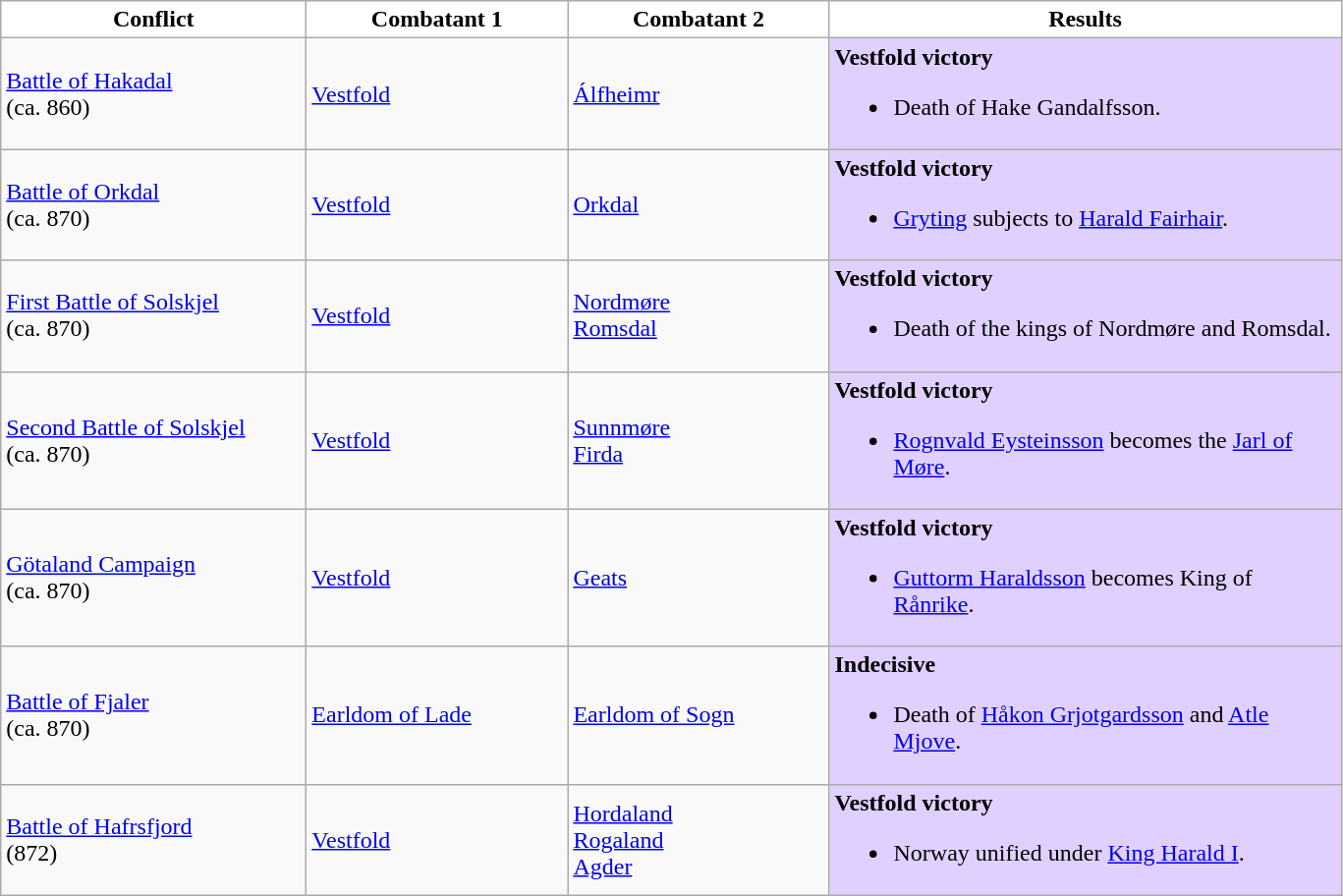<table class="wikitable">
<tr>
<th style="background:white" rowspan="1" width=200px><span>Conflict</span></th>
<th style="background:white" rowspan="1" width=170px><span>Combatant 1</span></th>
<th style="background:white" rowspan="1" width=170px><span>Combatant 2</span></th>
<th style="background:white" rowspan="1" width=340px><span>Results</span></th>
</tr>
<tr>
<td><a href='#'>Battle of Hakadal</a><br>(ca. 860)</td>
<td> <a href='#'>Vestfold</a></td>
<td><a href='#'>Álfheimr</a></td>
<td style="background:#E0D0FF"><strong>Vestfold victory</strong><br><ul><li>Death of Hake Gandalfsson.</li></ul></td>
</tr>
<tr>
<td><a href='#'>Battle of Orkdal</a><br>(ca. 870)</td>
<td> <a href='#'>Vestfold</a></td>
<td><a href='#'>Orkdal</a></td>
<td style="background:#E0D0FF"><strong>Vestfold victory</strong><br><ul><li><a href='#'>Gryting</a> subjects to <a href='#'>Harald Fairhair</a>.</li></ul></td>
</tr>
<tr>
<td><a href='#'>First Battle of Solskjel</a><br>(ca. 870)</td>
<td> <a href='#'>Vestfold</a></td>
<td><a href='#'>Nordmøre</a><br> <a href='#'>Romsdal</a></td>
<td style="background:#E0D0FF"><strong>Vestfold victory</strong><br><ul><li>Death of the kings of Nordmøre and Romsdal.</li></ul></td>
</tr>
<tr>
<td><a href='#'>Second Battle of Solskjel</a><br>(ca. 870)</td>
<td> <a href='#'>Vestfold</a></td>
<td><a href='#'>Sunnmøre</a><br><a href='#'>Firda</a></td>
<td style="background:#E0D0FF"><strong>Vestfold victory</strong><br><ul><li><a href='#'>Rognvald Eysteinsson</a> becomes the <a href='#'>Jarl of Møre</a>.</li></ul></td>
</tr>
<tr>
<td><a href='#'>Götaland Campaign</a><br>(ca. 870)</td>
<td> <a href='#'>Vestfold</a></td>
<td><a href='#'>Geats</a></td>
<td style="background:#E0D0FF"><strong>Vestfold victory</strong><br><ul><li><a href='#'>Guttorm Haraldsson</a> becomes King of <a href='#'>Rånrike</a>.</li></ul></td>
</tr>
<tr>
<td><a href='#'>Battle of Fjaler</a><br>(ca. 870)</td>
<td><a href='#'>Earldom of Lade</a></td>
<td><a href='#'>Earldom of Sogn</a></td>
<td style="background:#E0D0FF"><strong>Indecisive</strong><br><ul><li>Death of <a href='#'>Håkon Grjotgardsson</a> and <a href='#'>Atle Mjove</a>.</li></ul></td>
</tr>
<tr>
<td><a href='#'>Battle of Hafrsfjord</a><br>(872)</td>
<td> <a href='#'>Vestfold</a></td>
<td><a href='#'>Hordaland</a><br><a href='#'>Rogaland</a><br><a href='#'>Agder</a><br></td>
<td style="background:#E0D0FF"><strong>Vestfold victory</strong><br><ul><li>Norway unified under <a href='#'>King Harald I</a>.</li></ul></td>
</tr>
</table>
